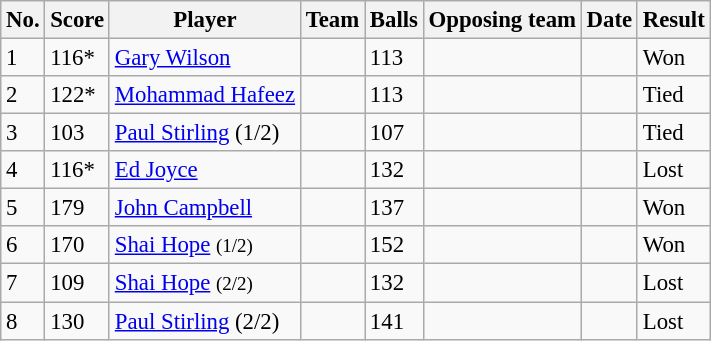<table class="wikitable sortable" style="font-size:95%">
<tr>
<th>No.</th>
<th>Score</th>
<th>Player</th>
<th>Team</th>
<th>Balls</th>
<th>Opposing team</th>
<th>Date</th>
<th>Result</th>
</tr>
<tr>
<td>1</td>
<td>116*</td>
<td><a href='#'>Gary Wilson</a></td>
<td></td>
<td> 113</td>
<td></td>
<td></td>
<td>Won</td>
</tr>
<tr>
<td>2</td>
<td>122*</td>
<td><a href='#'>Mohammad Hafeez</a></td>
<td></td>
<td> 113</td>
<td></td>
<td></td>
<td>Tied</td>
</tr>
<tr>
<td>3</td>
<td>103</td>
<td><a href='#'>Paul Stirling</a> (1/2)</td>
<td></td>
<td> 107</td>
<td></td>
<td></td>
<td>Tied</td>
</tr>
<tr>
<td>4</td>
<td>116*</td>
<td><a href='#'>Ed Joyce</a></td>
<td></td>
<td> 132</td>
<td></td>
<td></td>
<td>Lost</td>
</tr>
<tr>
<td>5</td>
<td>179</td>
<td><a href='#'>John Campbell</a></td>
<td></td>
<td> 137</td>
<td></td>
<td></td>
<td>Won</td>
</tr>
<tr>
<td>6</td>
<td>170</td>
<td><a href='#'>Shai Hope</a> <small>(1/2)</small></td>
<td></td>
<td> 152</td>
<td></td>
<td></td>
<td>Won</td>
</tr>
<tr>
<td>7</td>
<td>109</td>
<td><a href='#'>Shai Hope</a> <small>(2/2)</small></td>
<td></td>
<td> 132</td>
<td></td>
<td></td>
<td>Lost</td>
</tr>
<tr>
<td>8</td>
<td>130</td>
<td><a href='#'>Paul Stirling</a> (2/2)</td>
<td></td>
<td> 141</td>
<td></td>
<td></td>
<td>Lost</td>
</tr>
</table>
